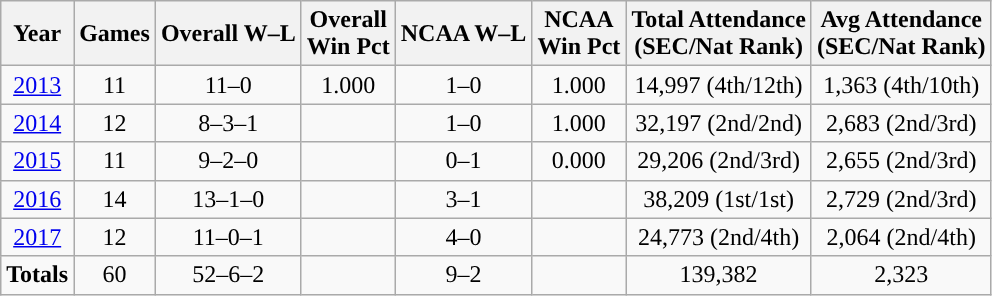<table class="wikitable sortable"; style= "text-align:center">
<tr>
<th>Year</th>
<th>Games</th>
<th>Overall W–L</th>
<th>Overall<br> Win Pct</th>
<th>NCAA W–L</th>
<th>NCAA <br>Win Pct</th>
<th>Total Attendance<br> (SEC/Nat Rank)</th>
<th>Avg Attendance<br> (SEC/Nat Rank)</th>
</tr>
<tr>
<td><a href='#'>2013</a></td>
<td>11</td>
<td>11–0</td>
<td>1.000</td>
<td>1–0</td>
<td>1.000</td>
<td>14,997 (4th/12th)</td>
<td>1,363 (4th/10th)</td>
</tr>
<tr>
<td><a href='#'>2014</a></td>
<td>12</td>
<td>8–3–1</td>
<td></td>
<td>1–0</td>
<td>1.000</td>
<td>32,197 (2nd/2nd)</td>
<td>2,683 (2nd/3rd)</td>
</tr>
<tr>
<td><a href='#'>2015</a></td>
<td>11</td>
<td>9–2–0</td>
<td></td>
<td>0–1</td>
<td>0.000</td>
<td>29,206 (2nd/3rd)</td>
<td>2,655 (2nd/3rd)</td>
</tr>
<tr>
<td><a href='#'>2016</a></td>
<td>14</td>
<td>13–1–0</td>
<td></td>
<td>3–1</td>
<td></td>
<td>38,209 (1st/1st)</td>
<td>2,729 (2nd/3rd)</td>
</tr>
<tr>
<td><a href='#'>2017</a></td>
<td>12</td>
<td>11–0–1</td>
<td></td>
<td>4–0</td>
<td></td>
<td>24,773 (2nd/4th)</td>
<td>2,064 (2nd/4th)</td>
</tr>
<tr>
<td><strong>Totals</strong></td>
<td>60</td>
<td>52–6–2</td>
<td></td>
<td>9–2</td>
<td></td>
<td>139,382</td>
<td>2,323</td>
</tr>
</table>
